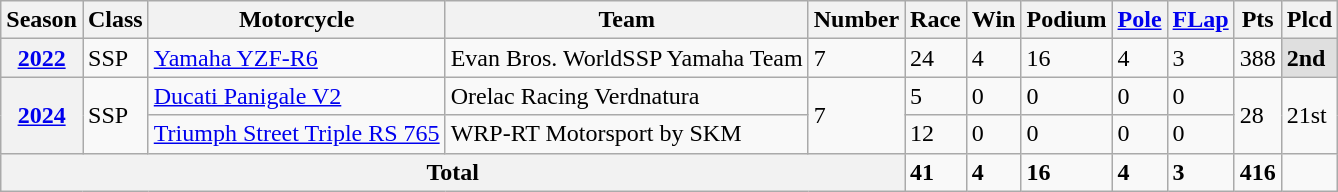<table class="wikitable">
<tr>
<th>Season</th>
<th>Class</th>
<th>Motorcycle</th>
<th>Team</th>
<th>Number</th>
<th>Race</th>
<th>Win</th>
<th>Podium</th>
<th><a href='#'>Pole</a></th>
<th><a href='#'>FLap</a></th>
<th>Pts</th>
<th>Plcd</th>
</tr>
<tr>
<th><a href='#'>2022</a></th>
<td>SSP</td>
<td><a href='#'>Yamaha YZF-R6</a></td>
<td>Evan Bros. WorldSSP Yamaha Team</td>
<td>7</td>
<td>24</td>
<td>4</td>
<td>16</td>
<td>4</td>
<td>3</td>
<td>388</td>
<td style="background:#dfdfdf;"><strong>2nd</strong></td>
</tr>
<tr>
<th rowspan=2><a href='#'>2024</a></th>
<td rowspan=2>SSP</td>
<td><a href='#'>Ducati Panigale V2</a></td>
<td>Orelac Racing Verdnatura</td>
<td rowspan=2>7</td>
<td>5</td>
<td>0</td>
<td>0</td>
<td>0</td>
<td>0</td>
<td rowspan=2>28</td>
<td rowspan=2>21st</td>
</tr>
<tr>
<td><a href='#'>Triumph Street Triple RS 765</a></td>
<td>WRP-RT Motorsport by SKM</td>
<td>12</td>
<td>0</td>
<td>0</td>
<td>0</td>
<td>0</td>
</tr>
<tr>
<th colspan=5>Total</th>
<td><strong>41</strong></td>
<td><strong>4</strong></td>
<td><strong>16</strong></td>
<td><strong>4</strong></td>
<td><strong>3</strong></td>
<td><strong>416</strong></td>
<td></td>
</tr>
</table>
